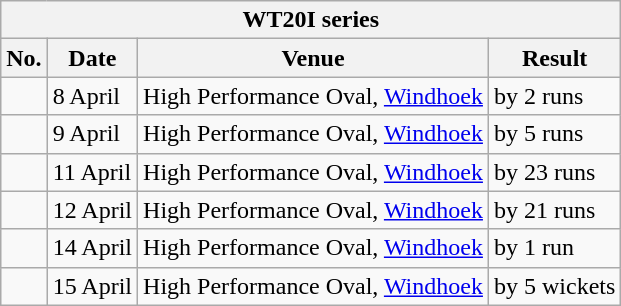<table class="wikitable">
<tr>
<th colspan="5">WT20I series</th>
</tr>
<tr>
<th>No.</th>
<th>Date</th>
<th>Venue</th>
<th>Result</th>
</tr>
<tr>
<td></td>
<td>8 April</td>
<td>High Performance Oval, <a href='#'>Windhoek</a></td>
<td> by 2 runs</td>
</tr>
<tr>
<td></td>
<td>9 April</td>
<td>High Performance Oval, <a href='#'>Windhoek</a></td>
<td> by 5 runs</td>
</tr>
<tr>
<td></td>
<td>11 April</td>
<td>High Performance Oval, <a href='#'>Windhoek</a></td>
<td> by 23 runs</td>
</tr>
<tr>
<td></td>
<td>12 April</td>
<td>High Performance Oval, <a href='#'>Windhoek</a></td>
<td> by 21 runs</td>
</tr>
<tr>
<td></td>
<td>14 April</td>
<td>High Performance Oval, <a href='#'>Windhoek</a></td>
<td> by 1 run</td>
</tr>
<tr>
<td></td>
<td>15 April</td>
<td>High Performance Oval, <a href='#'>Windhoek</a></td>
<td> by 5 wickets</td>
</tr>
</table>
